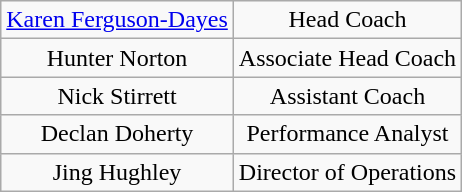<table class="wikitable" style="text-align: center;">
<tr>
<td><a href='#'>Karen Ferguson-Dayes</a></td>
<td>Head Coach</td>
</tr>
<tr>
<td>Hunter Norton</td>
<td>Associate Head Coach</td>
</tr>
<tr>
<td>Nick Stirrett</td>
<td>Assistant Coach</td>
</tr>
<tr>
<td>Declan Doherty</td>
<td>Performance Analyst</td>
</tr>
<tr>
<td>Jing Hughley</td>
<td>Director of Operations</td>
</tr>
</table>
